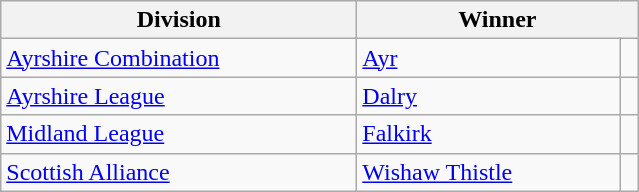<table class="wikitable">
<tr>
<th width=230>Division</th>
<th colspan = "2" width=180>Winner</th>
</tr>
<tr>
<td><a href='#'>Ayrshire Combination</a></td>
<td><a href='#'>Ayr</a></td>
<td></td>
</tr>
<tr>
<td><a href='#'>Ayrshire League</a></td>
<td><a href='#'>Dalry</a></td>
<td></td>
</tr>
<tr>
<td><a href='#'>Midland League</a></td>
<td><a href='#'>Falkirk</a></td>
<td></td>
</tr>
<tr>
<td><a href='#'>Scottish Alliance</a></td>
<td><a href='#'>Wishaw Thistle</a></td>
<td></td>
</tr>
</table>
